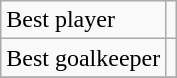<table class="wikitable">
<tr>
<td>Best player</td>
<td></td>
</tr>
<tr>
<td>Best goalkeeper</td>
<td></td>
</tr>
<tr>
</tr>
</table>
